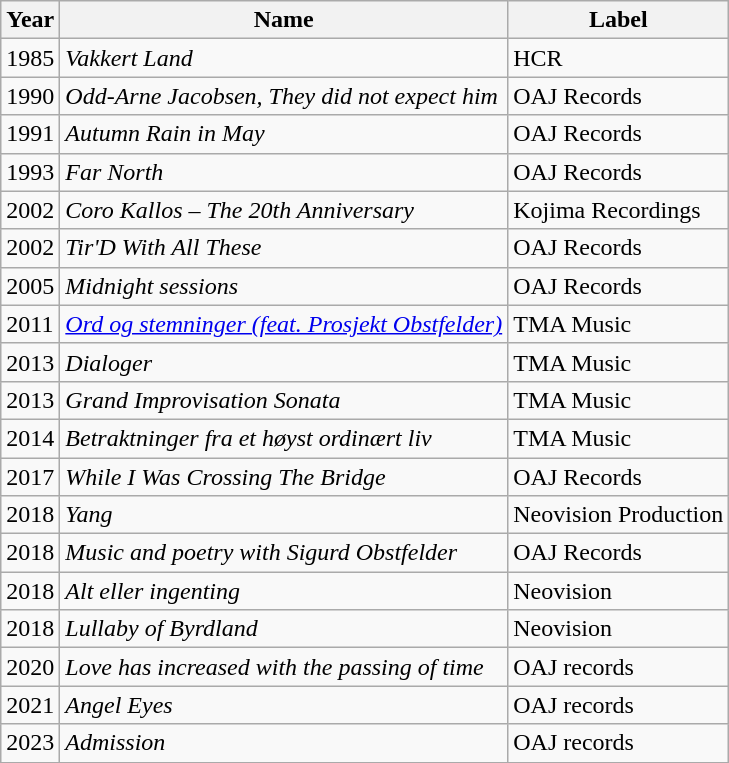<table class="wikitable">
<tr>
<th>Year</th>
<th>Name</th>
<th>Label</th>
</tr>
<tr>
<td align="left" valign="top">1985</td>
<td align="left" valign="top"><em>Vakkert Land</em></td>
<td align="left" valign="top">HCR</td>
</tr>
<tr>
<td align="left" valign="top">1990</td>
<td align="left" valign="top"><em>Odd-Arne Jacobsen, They did not expect him</em></td>
<td align="left" valign="top">OAJ Records</td>
</tr>
<tr>
<td align="left" valign="top">1991</td>
<td align="left" valign="top"><em>Autumn Rain in May</em></td>
<td align="left" valign="top">OAJ Records</td>
</tr>
<tr>
<td align="left" valign="top">1993</td>
<td align="left" valign="top"><em>Far North</em></td>
<td align="left" valign="top">OAJ Records</td>
</tr>
<tr>
<td align="left" valign="top">2002</td>
<td align="left" valign="top"><em>Coro Kallos – The 20th Anniversary</em></td>
<td align="left" valign="top">Kojima Recordings</td>
</tr>
<tr>
<td align="left" valign="top">2002</td>
<td align="left" valign="top"><em>Tir'D With All These</em></td>
<td align="left" valign="top">OAJ Records</td>
</tr>
<tr>
<td align="left" valign="top">2005</td>
<td align="left" valign="top"><em>Midnight sessions</em></td>
<td align="left" valign="top">OAJ Records</td>
</tr>
<tr>
<td align="left" valign="top">2011</td>
<td align="left" valign="top"><em><a href='#'>Ord og stemninger (feat. Prosjekt Obstfelder)</a></em></td>
<td align="left" valign="top">TMA Music</td>
</tr>
<tr>
<td align="left" valign="top">2013</td>
<td align="left" valign="top"><em>Dialoger</em></td>
<td align="left" valign="top">TMA Music</td>
</tr>
<tr>
<td align="left" valign="top">2013</td>
<td align="left" valign="top"><em>Grand Improvisation Sonata</em></td>
<td align="left" valign="top">TMA Music</td>
</tr>
<tr>
<td align="left" valign="top">2014</td>
<td align="left" valign="top"><em>Betraktninger fra et høyst ordinært liv</em></td>
<td align="left" valign="top">TMA Music</td>
</tr>
<tr>
<td align="left" valign="top">2017</td>
<td align="left" valign="top"><em>While I Was Crossing The Bridge</em></td>
<td align="left" valign="top">OAJ Records</td>
</tr>
<tr>
<td align="left" valign="top">2018</td>
<td align="left" valign="top"><em>Yang </em></td>
<td align="left" valign="top">Neovision Production</td>
</tr>
<tr>
<td align="left" valign="top">2018</td>
<td align="left" valign="top"><em>Music and poetry with Sigurd Obstfelder</em></td>
<td align="left" valign="top">OAJ Records</td>
</tr>
<tr>
<td align="left" valign="top">2018</td>
<td align="left" valign="top"><em>Alt eller ingenting</em></td>
<td align="left" valign="top">Neovision</td>
</tr>
<tr>
<td align="left" valign="top">2018</td>
<td align="left" valign="top"><em>Lullaby of Byrdland</em></td>
<td align="left" valign="top">Neovision</td>
</tr>
<tr>
<td align="left" valign="top">2020</td>
<td align="left" valign="top"><em>Love has increased with the passing of time</em></td>
<td align="left" valign="top">OAJ records</td>
</tr>
<tr>
<td align="left" valign="top">2021</td>
<td align="left" valign="top"><em>Angel Eyes</em></td>
<td align="left" valign="top">OAJ records</td>
</tr>
<tr>
<td align="left" valign="top">2023</td>
<td align="left" valign="top"><em>Admission</em></td>
<td align="left" valign="top">OAJ records</td>
</tr>
<tr>
</tr>
</table>
